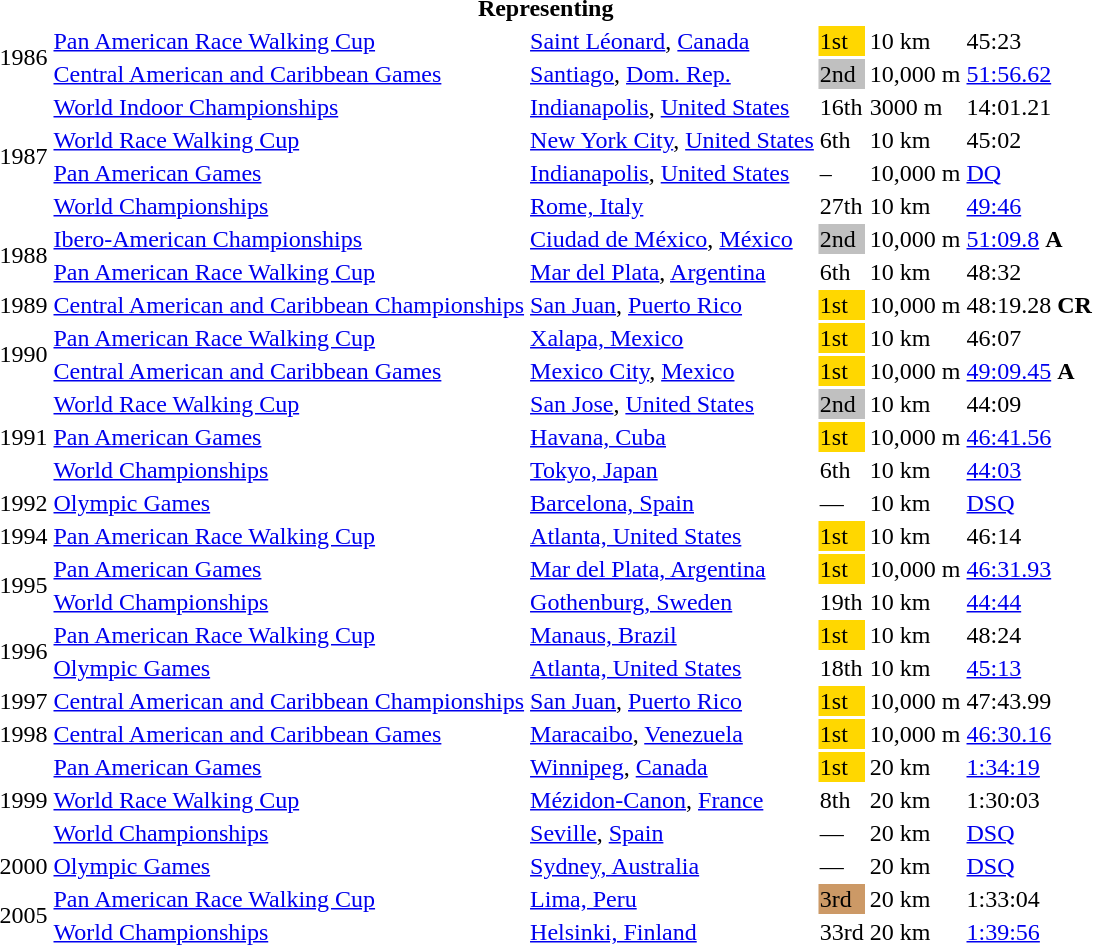<table>
<tr>
<th colspan="6">Representing </th>
</tr>
<tr>
<td rowspan=2>1986</td>
<td><a href='#'>Pan American Race Walking Cup</a></td>
<td><a href='#'>Saint Léonard</a>, <a href='#'>Canada</a></td>
<td bgcolor="gold">1st</td>
<td>10 km</td>
<td>45:23</td>
</tr>
<tr>
<td><a href='#'>Central American and Caribbean Games</a></td>
<td><a href='#'>Santiago</a>, <a href='#'>Dom. Rep.</a></td>
<td bgcolor="silver">2nd</td>
<td>10,000 m</td>
<td><a href='#'>51:56.62</a></td>
</tr>
<tr>
<td rowspan=4>1987</td>
<td><a href='#'>World Indoor Championships</a></td>
<td><a href='#'>Indianapolis</a>, <a href='#'>United States</a></td>
<td>16th</td>
<td>3000 m</td>
<td>14:01.21</td>
</tr>
<tr>
<td><a href='#'>World Race Walking Cup</a></td>
<td><a href='#'>New York City</a>, <a href='#'>United States</a></td>
<td>6th</td>
<td>10 km</td>
<td>45:02</td>
</tr>
<tr>
<td><a href='#'>Pan American Games</a></td>
<td><a href='#'>Indianapolis</a>, <a href='#'>United States</a></td>
<td>–</td>
<td>10,000 m</td>
<td><a href='#'>DQ</a></td>
</tr>
<tr>
<td><a href='#'>World Championships</a></td>
<td><a href='#'>Rome, Italy</a></td>
<td>27th</td>
<td>10 km</td>
<td><a href='#'>49:46</a></td>
</tr>
<tr>
<td rowspan=2>1988</td>
<td><a href='#'>Ibero-American Championships</a></td>
<td><a href='#'>Ciudad de México</a>, <a href='#'>México</a></td>
<td bgcolor=silver>2nd</td>
<td>10,000 m</td>
<td><a href='#'>51:09.8</a> <strong>A</strong></td>
</tr>
<tr>
<td><a href='#'>Pan American Race Walking Cup</a></td>
<td><a href='#'>Mar del Plata</a>, <a href='#'>Argentina</a></td>
<td>6th</td>
<td>10 km</td>
<td>48:32</td>
</tr>
<tr>
<td>1989</td>
<td><a href='#'>Central American and Caribbean Championships</a></td>
<td><a href='#'>San Juan</a>, <a href='#'>Puerto Rico</a></td>
<td bgcolor="gold">1st</td>
<td>10,000 m</td>
<td>48:19.28 <strong>CR</strong></td>
</tr>
<tr>
<td rowspan=2>1990</td>
<td><a href='#'>Pan American Race Walking Cup</a></td>
<td><a href='#'>Xalapa, Mexico</a></td>
<td bgcolor="gold">1st</td>
<td>10 km</td>
<td>46:07</td>
</tr>
<tr>
<td><a href='#'>Central American and Caribbean Games</a></td>
<td><a href='#'>Mexico City</a>, <a href='#'>Mexico</a></td>
<td bgcolor="gold">1st</td>
<td>10,000 m</td>
<td><a href='#'>49:09.45</a> <strong>A</strong></td>
</tr>
<tr>
<td rowspan=3>1991</td>
<td><a href='#'>World Race Walking Cup</a></td>
<td><a href='#'>San Jose</a>, <a href='#'>United States</a></td>
<td bgcolor="silver">2nd</td>
<td>10 km</td>
<td>44:09</td>
</tr>
<tr>
<td><a href='#'>Pan American Games</a></td>
<td><a href='#'>Havana, Cuba</a></td>
<td bgcolor="gold">1st</td>
<td>10,000 m</td>
<td><a href='#'>46:41.56</a></td>
</tr>
<tr>
<td><a href='#'>World Championships</a></td>
<td><a href='#'>Tokyo, Japan</a></td>
<td>6th</td>
<td>10 km</td>
<td><a href='#'>44:03</a></td>
</tr>
<tr>
<td>1992</td>
<td><a href='#'>Olympic Games</a></td>
<td><a href='#'>Barcelona, Spain</a></td>
<td>—</td>
<td>10 km</td>
<td><a href='#'>DSQ</a></td>
</tr>
<tr>
<td>1994</td>
<td><a href='#'>Pan American Race Walking Cup</a></td>
<td><a href='#'>Atlanta, United States</a></td>
<td bgcolor="gold">1st</td>
<td>10 km</td>
<td>46:14</td>
</tr>
<tr>
<td rowspan=2>1995</td>
<td><a href='#'>Pan American Games</a></td>
<td><a href='#'>Mar del Plata, Argentina</a></td>
<td bgcolor="gold">1st</td>
<td>10,000 m</td>
<td><a href='#'>46:31.93</a></td>
</tr>
<tr>
<td><a href='#'>World Championships</a></td>
<td><a href='#'>Gothenburg, Sweden</a></td>
<td>19th</td>
<td>10 km</td>
<td><a href='#'>44:44</a></td>
</tr>
<tr>
<td rowspan=2>1996</td>
<td><a href='#'>Pan American Race Walking Cup</a></td>
<td><a href='#'>Manaus, Brazil</a></td>
<td bgcolor="gold">1st</td>
<td>10 km</td>
<td>48:24</td>
</tr>
<tr>
<td><a href='#'>Olympic Games</a></td>
<td><a href='#'>Atlanta, United States</a></td>
<td>18th</td>
<td>10 km</td>
<td><a href='#'>45:13</a></td>
</tr>
<tr>
<td>1997</td>
<td><a href='#'>Central American and Caribbean Championships</a></td>
<td><a href='#'>San Juan</a>, <a href='#'>Puerto Rico</a></td>
<td bgcolor="gold">1st</td>
<td>10,000 m</td>
<td>47:43.99</td>
</tr>
<tr>
<td>1998</td>
<td><a href='#'>Central American and Caribbean Games</a></td>
<td><a href='#'>Maracaibo</a>, <a href='#'>Venezuela</a></td>
<td bgcolor="gold">1st</td>
<td>10,000 m</td>
<td><a href='#'>46:30.16</a></td>
</tr>
<tr>
<td rowspan=3>1999</td>
<td><a href='#'>Pan American Games</a></td>
<td><a href='#'>Winnipeg</a>, <a href='#'>Canada</a></td>
<td bgcolor="gold">1st</td>
<td>20 km</td>
<td><a href='#'>1:34:19</a></td>
</tr>
<tr>
<td><a href='#'>World Race Walking Cup</a></td>
<td><a href='#'>Mézidon-Canon</a>, <a href='#'>France</a></td>
<td>8th</td>
<td>20 km</td>
<td>1:30:03</td>
</tr>
<tr>
<td><a href='#'>World Championships</a></td>
<td><a href='#'>Seville</a>, <a href='#'>Spain</a></td>
<td>—</td>
<td>20 km</td>
<td><a href='#'>DSQ</a></td>
</tr>
<tr>
<td>2000</td>
<td><a href='#'>Olympic Games</a></td>
<td><a href='#'>Sydney, Australia</a></td>
<td>—</td>
<td>20 km</td>
<td><a href='#'>DSQ</a></td>
</tr>
<tr>
<td rowspan=2>2005</td>
<td><a href='#'>Pan American Race Walking Cup</a></td>
<td><a href='#'>Lima, Peru</a></td>
<td bgcolor="cc9966">3rd</td>
<td>20 km</td>
<td>1:33:04</td>
</tr>
<tr>
<td><a href='#'>World Championships</a></td>
<td><a href='#'>Helsinki, Finland</a></td>
<td>33rd</td>
<td>20 km</td>
<td><a href='#'>1:39:56</a></td>
</tr>
</table>
